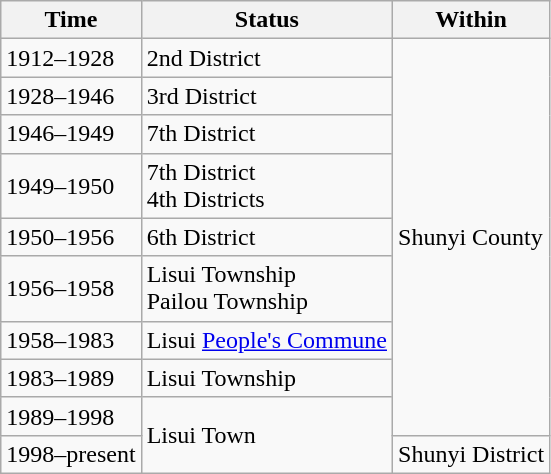<table class="wikitable">
<tr>
<th>Time</th>
<th>Status</th>
<th>Within</th>
</tr>
<tr>
<td>1912–1928</td>
<td>2nd District</td>
<td rowspan="9">Shunyi County</td>
</tr>
<tr>
<td>1928–1946</td>
<td>3rd District</td>
</tr>
<tr>
<td>1946–1949</td>
<td>7th District</td>
</tr>
<tr>
<td>1949–1950</td>
<td>7th District<br>4th Districts</td>
</tr>
<tr>
<td>1950–1956</td>
<td>6th District</td>
</tr>
<tr>
<td>1956–1958</td>
<td>Lisui Township<br>Pailou Township</td>
</tr>
<tr>
<td>1958–1983</td>
<td>Lisui <a href='#'>People's Commune</a></td>
</tr>
<tr>
<td>1983–1989</td>
<td>Lisui Township</td>
</tr>
<tr>
<td>1989–1998</td>
<td rowspan="2">Lisui Town</td>
</tr>
<tr>
<td>1998–present</td>
<td>Shunyi District</td>
</tr>
</table>
